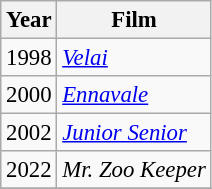<table class="wikitable" style="font-size: 95%;">
<tr>
<th>Year</th>
<th>Film</th>
</tr>
<tr>
<td>1998</td>
<td><em><a href='#'>Velai</a></em></td>
</tr>
<tr>
<td>2000</td>
<td><em><a href='#'>Ennavale</a></em></td>
</tr>
<tr>
<td>2002</td>
<td><em><a href='#'>Junior Senior</a></em></td>
</tr>
<tr>
<td>2022</td>
<td><em>Mr. Zoo Keeper</em></td>
</tr>
<tr>
</tr>
</table>
